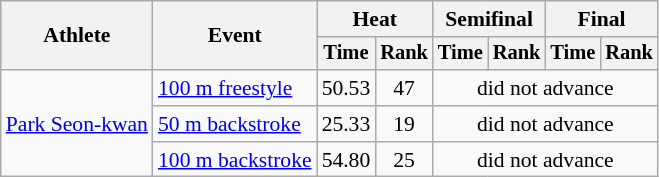<table class=wikitable style="font-size:90%">
<tr>
<th rowspan="2">Athlete</th>
<th rowspan="2">Event</th>
<th colspan="2">Heat</th>
<th colspan="2">Semifinal</th>
<th colspan="2">Final</th>
</tr>
<tr style="font-size:95%">
<th>Time</th>
<th>Rank</th>
<th>Time</th>
<th>Rank</th>
<th>Time</th>
<th>Rank</th>
</tr>
<tr align=center>
<td align=left rowspan=3><a href='#'>Park Seon-kwan</a></td>
<td align=left><a href='#'>100 m freestyle</a></td>
<td>50.53</td>
<td>47</td>
<td colspan=4>did not advance</td>
</tr>
<tr align=center>
<td align=left><a href='#'>50 m backstroke</a></td>
<td>25.33</td>
<td>19</td>
<td colspan=4>did not advance</td>
</tr>
<tr align=center>
<td align=left><a href='#'>100 m backstroke</a></td>
<td>54.80</td>
<td>25</td>
<td colspan=4>did not advance</td>
</tr>
</table>
